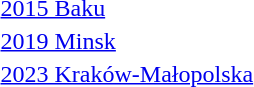<table>
<tr valign="center">
<td rowspan=2><a href='#'>2015 Baku</a><br></td>
<td rowspan=2></td>
<td rowspan=2></td>
<td></td>
</tr>
<tr>
<td></td>
</tr>
<tr valign="center">
<td rowspan="2"><a href='#'>2019 Minsk</a><br></td>
<td rowspan="2"></td>
<td rowspan="2"></td>
<td></td>
</tr>
<tr>
<td></td>
</tr>
<tr valign="center">
<td rowspan="2"><a href='#'>2023 Kraków-Małopolska</a><br></td>
<td rowspan="2"></td>
<td rowspan="2"></td>
<td></td>
</tr>
<tr>
<td></td>
</tr>
</table>
